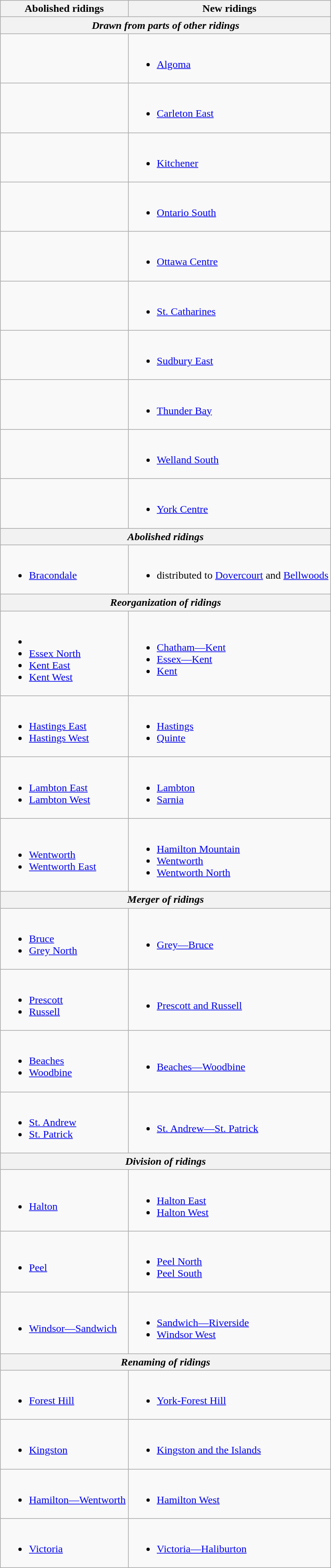<table class="wikitable">
<tr>
<th>Abolished ridings</th>
<th>New ridings</th>
</tr>
<tr>
<th colspan="2"><em>Drawn from parts of other ridings</em></th>
</tr>
<tr>
<td></td>
<td><br><ul><li><a href='#'>Algoma</a></li></ul></td>
</tr>
<tr>
<td></td>
<td><br><ul><li><a href='#'>Carleton East</a></li></ul></td>
</tr>
<tr>
<td></td>
<td><br><ul><li><a href='#'>Kitchener</a></li></ul></td>
</tr>
<tr>
<td></td>
<td><br><ul><li><a href='#'>Ontario South</a></li></ul></td>
</tr>
<tr>
<td></td>
<td><br><ul><li><a href='#'>Ottawa Centre</a></li></ul></td>
</tr>
<tr>
<td></td>
<td><br><ul><li><a href='#'>St. Catharines</a></li></ul></td>
</tr>
<tr>
<td></td>
<td><br><ul><li><a href='#'>Sudbury East</a></li></ul></td>
</tr>
<tr>
<td></td>
<td><br><ul><li><a href='#'>Thunder Bay</a></li></ul></td>
</tr>
<tr>
<td></td>
<td><br><ul><li><a href='#'>Welland South</a></li></ul></td>
</tr>
<tr>
<td></td>
<td><br><ul><li><a href='#'>York Centre</a></li></ul></td>
</tr>
<tr>
<th colspan="2"><em>Abolished ridings</em></th>
</tr>
<tr>
<td><br><ul><li><a href='#'>Bracondale</a></li></ul></td>
<td><br><ul><li>distributed to <a href='#'>Dovercourt</a> and <a href='#'>Bellwoods</a></li></ul></td>
</tr>
<tr>
<th colspan="2"><em>Reorganization of ridings</em></th>
</tr>
<tr>
<td><br><ul><li></li><li><a href='#'>Essex North</a></li><li><a href='#'>Kent East</a></li><li><a href='#'>Kent West</a></li></ul></td>
<td><br><ul><li><a href='#'>Chatham—Kent</a></li><li><a href='#'>Essex—Kent</a></li><li><a href='#'>Kent</a></li></ul></td>
</tr>
<tr>
<td><br><ul><li><a href='#'>Hastings East</a></li><li><a href='#'>Hastings West</a></li></ul></td>
<td><br><ul><li><a href='#'>Hastings</a></li><li><a href='#'>Quinte</a></li></ul></td>
</tr>
<tr>
<td><br><ul><li><a href='#'>Lambton East</a></li><li><a href='#'>Lambton West</a></li></ul></td>
<td><br><ul><li><a href='#'>Lambton</a></li><li><a href='#'>Sarnia</a></li></ul></td>
</tr>
<tr>
<td><br><ul><li><a href='#'>Wentworth</a></li><li><a href='#'>Wentworth East</a></li></ul></td>
<td><br><ul><li><a href='#'>Hamilton Mountain</a></li><li><a href='#'>Wentworth</a></li><li><a href='#'>Wentworth North</a></li></ul></td>
</tr>
<tr>
<th colspan="2"><em>Merger of ridings</em></th>
</tr>
<tr>
<td><br><ul><li><a href='#'>Bruce</a></li><li><a href='#'>Grey North</a></li></ul></td>
<td><br><ul><li><a href='#'>Grey—Bruce</a></li></ul></td>
</tr>
<tr>
<td><br><ul><li><a href='#'>Prescott</a></li><li><a href='#'>Russell</a></li></ul></td>
<td><br><ul><li><a href='#'>Prescott and Russell</a></li></ul></td>
</tr>
<tr>
<td><br><ul><li><a href='#'>Beaches</a></li><li><a href='#'>Woodbine</a></li></ul></td>
<td><br><ul><li><a href='#'>Beaches—Woodbine</a></li></ul></td>
</tr>
<tr>
<td><br><ul><li><a href='#'>St. Andrew</a></li><li><a href='#'>St. Patrick</a></li></ul></td>
<td><br><ul><li><a href='#'>St. Andrew—St. Patrick</a></li></ul></td>
</tr>
<tr>
<th colspan="2"><em>Division of ridings</em></th>
</tr>
<tr>
<td><br><ul><li><a href='#'>Halton</a></li></ul></td>
<td><br><ul><li><a href='#'>Halton East</a></li><li><a href='#'>Halton West</a></li></ul></td>
</tr>
<tr>
<td><br><ul><li><a href='#'>Peel</a></li></ul></td>
<td><br><ul><li><a href='#'>Peel North</a></li><li><a href='#'>Peel South</a></li></ul></td>
</tr>
<tr>
<td><br><ul><li><a href='#'>Windsor—Sandwich</a></li></ul></td>
<td><br><ul><li><a href='#'>Sandwich—Riverside</a></li><li><a href='#'>Windsor West</a></li></ul></td>
</tr>
<tr>
<th colspan="2"><em>Renaming of ridings</em></th>
</tr>
<tr>
<td><br><ul><li><a href='#'>Forest Hill</a></li></ul></td>
<td><br><ul><li><a href='#'>York-Forest Hill</a></li></ul></td>
</tr>
<tr>
<td><br><ul><li><a href='#'>Kingston</a></li></ul></td>
<td><br><ul><li><a href='#'>Kingston and the Islands</a></li></ul></td>
</tr>
<tr>
<td><br><ul><li><a href='#'>Hamilton—Wentworth</a></li></ul></td>
<td><br><ul><li><a href='#'>Hamilton West</a></li></ul></td>
</tr>
<tr>
<td><br><ul><li><a href='#'>Victoria</a></li></ul></td>
<td><br><ul><li><a href='#'>Victoria—Haliburton</a></li></ul></td>
</tr>
</table>
